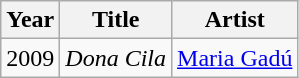<table class="wikitable">
<tr>
<th>Year</th>
<th>Title</th>
<th>Artist</th>
</tr>
<tr>
<td>2009</td>
<td><em>Dona Cila</em></td>
<td><a href='#'>Maria Gadú</a></td>
</tr>
</table>
